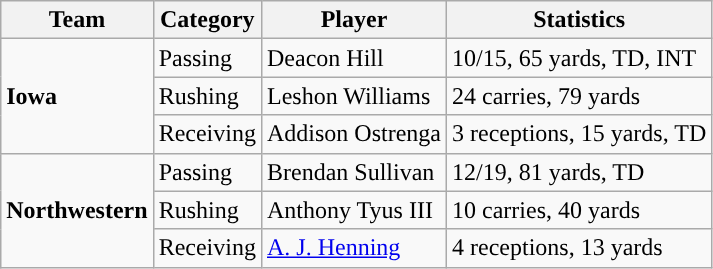<table class="wikitable" style="float: left;">
<tr>
<th>Team</th>
<th>Category</th>
<th>Player</th>
<th>Statistics</th>
</tr>
<tr>
<td rowspan=3><strong>Iowa</strong></td>
<td>Passing</td>
<td>Deacon Hill</td>
<td>10/15, 65 yards, TD, INT</td>
</tr>
<tr>
<td>Rushing</td>
<td>Leshon Williams</td>
<td>24 carries, 79 yards</td>
</tr>
<tr>
<td>Receiving</td>
<td>Addison Ostrenga</td>
<td>3 receptions, 15 yards, TD</td>
</tr>
<tr>
<td rowspan=3><strong>Northwestern</strong></td>
<td>Passing</td>
<td>Brendan Sullivan</td>
<td>12/19, 81 yards, TD</td>
</tr>
<tr>
<td>Rushing</td>
<td>Anthony Tyus III</td>
<td>10 carries, 40 yards</td>
</tr>
<tr>
<td>Receiving</td>
<td><a href='#'>A. J. Henning</a></td>
<td>4 receptions, 13 yards</td>
</tr>
</table>
